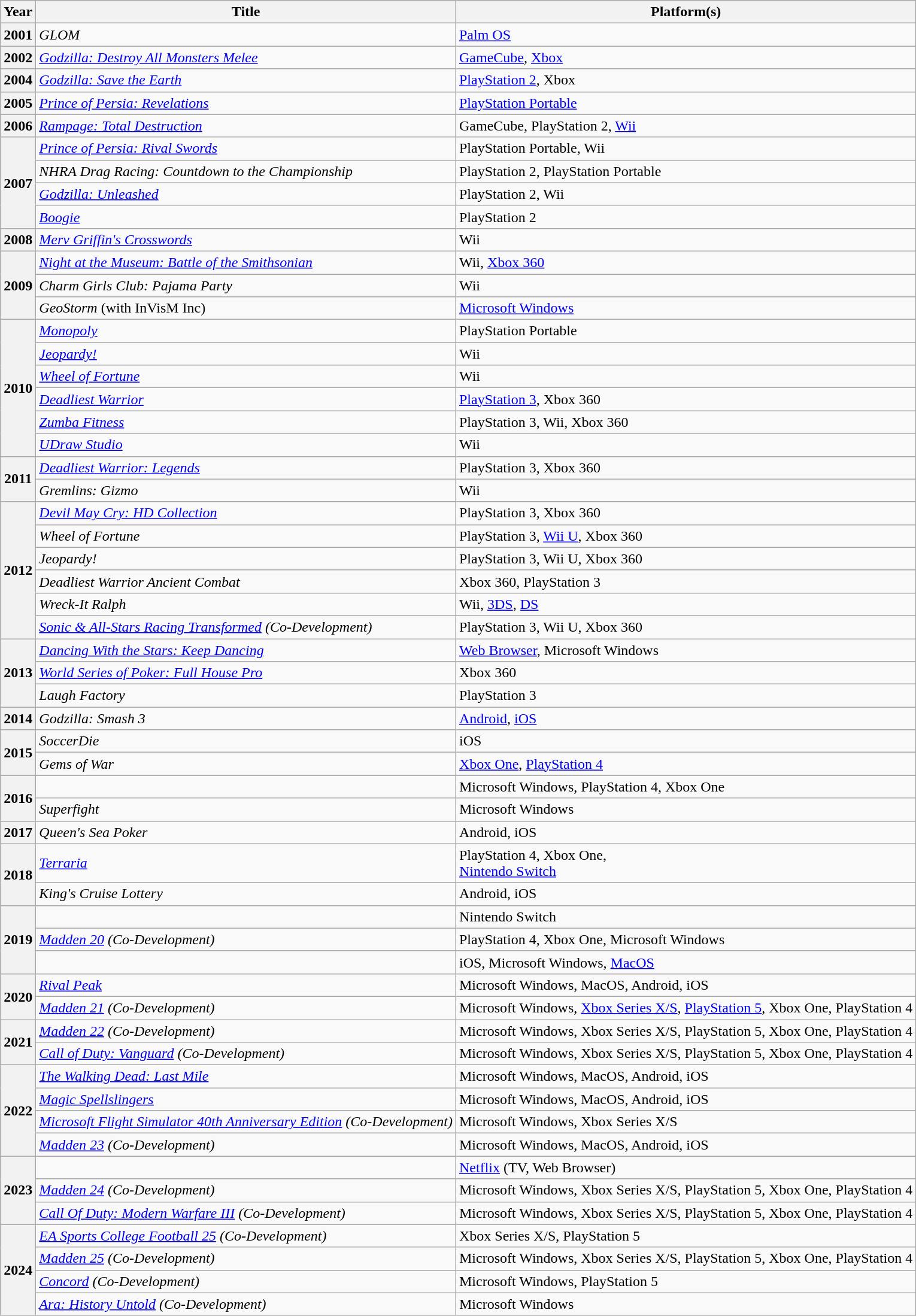<table class="wikitable sortable plainrowheaders">
<tr>
<th scope="col">Year</th>
<th scope="col">Title</th>
<th scope="col">Platform(s)</th>
</tr>
<tr>
<th scope="row">2001</th>
<td><em>GLOM</em></td>
<td><a href='#'>Palm OS</a></td>
</tr>
<tr>
<th scope="row">2002</th>
<td><em><a href='#'>Godzilla: Destroy All Monsters Melee</a></em></td>
<td><a href='#'>GameCube</a>, <a href='#'>Xbox</a></td>
</tr>
<tr>
<th scope="row">2004</th>
<td><em><a href='#'>Godzilla: Save the Earth</a></em></td>
<td><a href='#'>PlayStation 2</a>, Xbox</td>
</tr>
<tr>
<th scope="row">2005</th>
<td><em><a href='#'>Prince of Persia: Revelations</a></em></td>
<td><a href='#'>PlayStation Portable</a></td>
</tr>
<tr>
<th scope="row">2006</th>
<td><em><a href='#'>Rampage: Total Destruction</a></em></td>
<td>GameCube, PlayStation 2, <a href='#'>Wii</a></td>
</tr>
<tr>
<th scope="row" rowspan="4">2007</th>
<td><em><a href='#'>Prince of Persia: Rival Swords</a></em></td>
<td>PlayStation Portable, Wii</td>
</tr>
<tr>
<td><em>NHRA Drag Racing: Countdown to the Championship</em></td>
<td>PlayStation 2, PlayStation Portable</td>
</tr>
<tr>
<td><em><a href='#'>Godzilla: Unleashed</a></em></td>
<td>PlayStation 2, Wii</td>
</tr>
<tr>
<td><em><a href='#'>Boogie</a></em></td>
<td>PlayStation 2</td>
</tr>
<tr>
<th scope="row">2008</th>
<td><em><a href='#'>Merv Griffin's Crosswords</a></em></td>
<td>Wii</td>
</tr>
<tr>
<th scope="row" rowspan="3">2009</th>
<td><em><a href='#'>Night at the Museum: Battle of the Smithsonian</a></em></td>
<td>Wii, <a href='#'>Xbox 360</a></td>
</tr>
<tr>
<td><em>Charm Girls Club: Pajama Party</em></td>
<td>Wii</td>
</tr>
<tr>
<td><em>GeoStorm</em> (with InVisM Inc)</td>
<td><a href='#'>Microsoft Windows</a></td>
</tr>
<tr>
<th rowspan="6" scope="row">2010</th>
<td><em><a href='#'>Monopoly</a></em></td>
<td>PlayStation Portable</td>
</tr>
<tr>
<td><em><a href='#'>Jeopardy!</a></em></td>
<td>Wii</td>
</tr>
<tr>
<td><em><a href='#'>Wheel of Fortune</a></em></td>
<td>Wii</td>
</tr>
<tr>
<td><em><a href='#'>Deadliest Warrior</a></em></td>
<td><a href='#'>PlayStation 3</a>, Xbox 360</td>
</tr>
<tr>
<td><em><a href='#'>Zumba Fitness</a></em></td>
<td>PlayStation 3, Wii, Xbox 360</td>
</tr>
<tr>
<td><em><a href='#'>UDraw Studio</a></em></td>
<td>Wii</td>
</tr>
<tr>
<th rowspan="2" scope="row">2011</th>
<td><em><a href='#'>Deadliest Warrior: Legends</a></em></td>
<td>PlayStation 3, Xbox 360</td>
</tr>
<tr>
<td><em>Gremlins: Gizmo</em></td>
<td>Wii</td>
</tr>
<tr>
<th rowspan="6" scope="row">2012</th>
<td><em><a href='#'>Devil May Cry: HD Collection</a></em></td>
<td>PlayStation 3, Xbox 360</td>
</tr>
<tr>
<td><em>Wheel of Fortune</em></td>
<td>PlayStation 3, <a href='#'>Wii U</a>, Xbox 360</td>
</tr>
<tr>
<td><em>Jeopardy!</em></td>
<td>PlayStation 3, Wii U, Xbox 360</td>
</tr>
<tr>
<td><em>Deadliest Warrior Ancient Combat</em></td>
<td>Xbox 360, PlayStation 3</td>
</tr>
<tr>
<td><em>Wreck-It Ralph</em></td>
<td>Wii, <a href='#'>3DS</a>, <a href='#'>DS</a></td>
</tr>
<tr>
<td><em><a href='#'>Sonic & All-Stars Racing Transformed</a> (Co-Development)</em></td>
<td>PlayStation 3, Wii U, Xbox 360</td>
</tr>
<tr>
<th scope="row" rowspan="3">2013</th>
<td><em><a href='#'>Dancing With the Stars: Keep Dancing</a></em></td>
<td><a href='#'>Web Browser</a>, Microsoft Windows</td>
</tr>
<tr>
<td><em><a href='#'>World Series of Poker: Full House Pro</a></em></td>
<td>Xbox 360</td>
</tr>
<tr>
<td><em>Laugh Factory</em></td>
<td>PlayStation 3</td>
</tr>
<tr>
<th scope="row">2014</th>
<td><em>Godzilla: Smash 3</em></td>
<td><a href='#'>Android</a>, <a href='#'>iOS</a></td>
</tr>
<tr>
<th rowspan="2" scope="row">2015</th>
<td><em>SoccerDie</em></td>
<td>iOS</td>
</tr>
<tr>
<td><em>Gems of War</em></td>
<td><a href='#'>Xbox One</a>, <a href='#'>PlayStation 4</a></td>
</tr>
<tr>
<th rowspan="2" scope="row">2016</th>
<td><em></em></td>
<td>Microsoft Windows, PlayStation 4, Xbox One</td>
</tr>
<tr>
<td><em>Superfight</em></td>
<td>Microsoft Windows</td>
</tr>
<tr>
<th scope="row">2017</th>
<td><em>Queen's Sea Poker</em></td>
<td>Android, iOS</td>
</tr>
<tr>
<th scope="row" rowspan="2">2018</th>
<td><em><a href='#'>Terraria</a></em></td>
<td>PlayStation 4, Xbox One,<br><a href='#'>Nintendo Switch</a></td>
</tr>
<tr>
<td><em>King's Cruise Lottery</em></td>
<td>Android, iOS</td>
</tr>
<tr>
<th scope="row" rowspan="3">2019</th>
<td><em></em></td>
<td>Nintendo Switch</td>
</tr>
<tr>
<td><em><a href='#'>Madden 20</a> (Co-Development)</em></td>
<td>PlayStation 4, Xbox One, Microsoft Windows</td>
</tr>
<tr>
<td><em></em></td>
<td>iOS, Microsoft Windows, <a href='#'>MacOS</a></td>
</tr>
<tr>
<th scope="row" rowspan="2">2020</th>
<td><em><a href='#'>Rival Peak</a></em></td>
<td>Microsoft Windows, MacOS, Android, iOS</td>
</tr>
<tr>
<td><em><a href='#'>Madden 21</a> (Co-Development)</em></td>
<td>Microsoft Windows, <a href='#'>Xbox Series X/S</a>, <a href='#'>PlayStation 5</a>, Xbox One, PlayStation 4</td>
</tr>
<tr>
<th scope="row" rowspan="2">2021</th>
<td><em><a href='#'>Madden 22</a> (Co-Development)</em></td>
<td>Microsoft Windows, Xbox Series X/S, PlayStation 5, Xbox One, PlayStation 4</td>
</tr>
<tr>
<td><em><a href='#'>Call of Duty: Vanguard</a> (Co-Development)</em></td>
<td>Microsoft Windows, Xbox Series X/S, PlayStation 5, Xbox One, PlayStation 4</td>
</tr>
<tr>
<th scope="row" rowspan="4">2022</th>
<td><em><a href='#'>The Walking Dead: Last Mile</a></em></td>
<td>Microsoft Windows, MacOS, Android, iOS</td>
</tr>
<tr>
<td><em><a href='#'>Magic Spellslingers</a></em></td>
<td>Microsoft Windows, MacOS, Android, iOS</td>
</tr>
<tr>
<td><em><a href='#'>Microsoft Flight Simulator 40th Anniversary Edition</a> (Co-Development)</em></td>
<td>Microsoft Windows, Xbox Series X/S</td>
</tr>
<tr>
<td><em><a href='#'>Madden 23</a> (Co-Development)</em></td>
<td>Microsoft Windows, MacOS, Android, iOS</td>
</tr>
<tr>
<th scope="row" rowspan="3">2023</th>
<td><em></em></td>
<td><a href='#'>Netflix</a> (TV, Web Browser)</td>
</tr>
<tr>
<td><em><a href='#'>Madden 24</a> (Co-Development)</em></td>
<td>Microsoft Windows, Xbox Series X/S, PlayStation 5, Xbox One, PlayStation 4</td>
</tr>
<tr>
<td><em><a href='#'>Call Of Duty: Modern Warfare III</a> (Co-Development)</em></td>
<td>Microsoft Windows, Xbox Series X/S, PlayStation 5, Xbox One, PlayStation 4</td>
</tr>
<tr>
<th scope="row" rowspan="4">2024</th>
<td><em><a href='#'>EA Sports College Football 25</a> (Co-Development)</em></td>
<td>Xbox Series X/S, PlayStation 5</td>
</tr>
<tr>
<td><em><a href='#'>Madden 25</a> (Co-Development)</em></td>
<td>Microsoft Windows, Xbox Series X/S, PlayStation 5, Xbox One, PlayStation 4</td>
</tr>
<tr>
<td><em><a href='#'>Concord</a> (Co-Development)</em></td>
<td>Microsoft Windows, PlayStation 5</td>
</tr>
<tr>
<td><em><a href='#'>Ara: History Untold</a> (Co-Development)</em></td>
<td>Microsoft Windows</td>
</tr>
</table>
